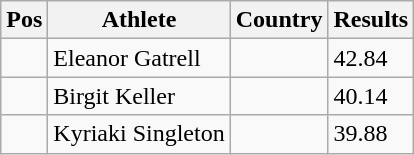<table class="wikitable">
<tr>
<th>Pos</th>
<th>Athlete</th>
<th>Country</th>
<th>Results</th>
</tr>
<tr>
<td align="center"></td>
<td>Eleanor Gatrell</td>
<td></td>
<td>42.84</td>
</tr>
<tr>
<td align="center"></td>
<td>Birgit Keller</td>
<td></td>
<td>40.14</td>
</tr>
<tr>
<td align="center"></td>
<td>Kyriaki Singleton</td>
<td></td>
<td>39.88</td>
</tr>
</table>
